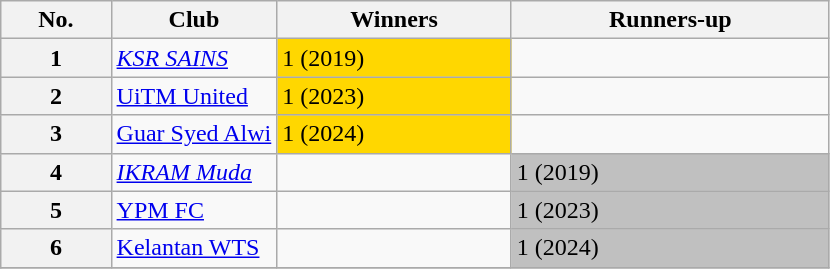<table class="wikitable sortable">
<tr>
<th>No.</th>
<th style="width:20%;">Club</th>
<th>Winners</th>
<th>Runners-up</th>
</tr>
<tr>
<th>1</th>
<td align="left"><em><a href='#'>KSR SAINS</a></em></td>
<td bgcolor=gold>1 (2019)</td>
<td></td>
</tr>
<tr>
<th>2</th>
<td align="left"><a href='#'>UiTM United</a></td>
<td bgcolor=gold>1 (2023)</td>
<td></td>
</tr>
<tr>
<th>3</th>
<td align="left"><a href='#'>Guar Syed Alwi</a></td>
<td bgcolor=gold>1 (2024)</td>
<td></td>
</tr>
<tr>
<th>4</th>
<td align="left"><em><a href='#'>IKRAM Muda</a></em></td>
<td></td>
<td style="background:silver;">1 (2019)</td>
</tr>
<tr>
<th>5</th>
<td align="left"><a href='#'>YPM FC</a></td>
<td></td>
<td style="background:silver;">1 (2023)</td>
</tr>
<tr>
<th>6</th>
<td align="left"><a href='#'>Kelantan WTS</a></td>
<td></td>
<td style="background:silver;">1 (2024)</td>
</tr>
<tr>
</tr>
</table>
